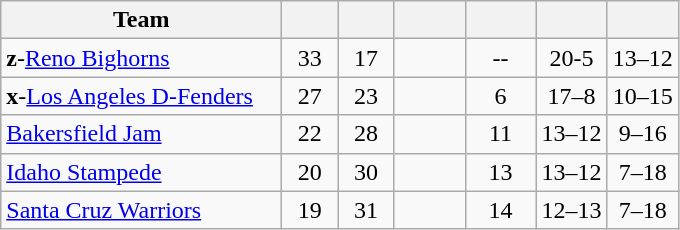<table class="wikitable" style="text-align:center">
<tr>
<th style="width:180px">Team</th>
<th style="width:30px"></th>
<th style="width:30px"></th>
<th style="width:40px"></th>
<th style="width:40px"></th>
<th style="width:40px"></th>
<th style="width:40px"></th>
</tr>
<tr>
<td align=left><strong>z</strong>-<a href='#'>Reno Bighorns</a></td>
<td>33</td>
<td>17</td>
<td></td>
<td>--</td>
<td>20-5</td>
<td>13–12</td>
</tr>
<tr>
<td align=left><strong>x</strong>-<a href='#'>Los Angeles D-Fenders</a></td>
<td>27</td>
<td>23</td>
<td></td>
<td>6</td>
<td>17–8</td>
<td>10–15</td>
</tr>
<tr>
<td align=left><a href='#'>Bakersfield Jam</a></td>
<td>22</td>
<td>28</td>
<td></td>
<td>11</td>
<td>13–12</td>
<td>9–16</td>
</tr>
<tr>
<td align=left><a href='#'>Idaho Stampede</a></td>
<td>20</td>
<td>30</td>
<td></td>
<td>13</td>
<td>13–12</td>
<td>7–18</td>
</tr>
<tr>
<td align=left><a href='#'>Santa Cruz Warriors</a></td>
<td>19</td>
<td>31</td>
<td></td>
<td>14</td>
<td>12–13</td>
<td>7–18</td>
</tr>
</table>
